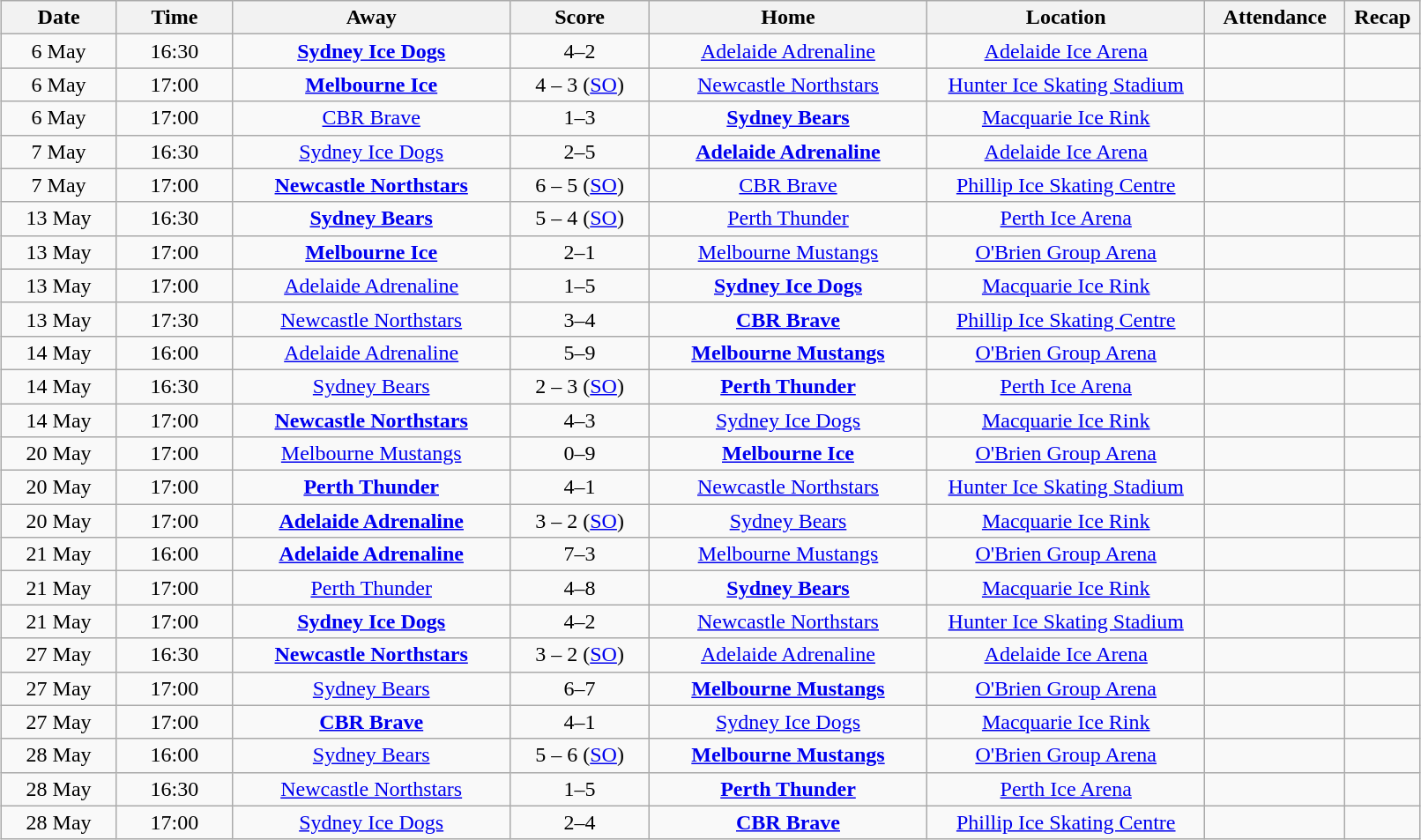<table class="wikitable" width="85%" style="margin: 1em auto 1em auto">
<tr>
<th width="5%">Date</th>
<th width="5%">Time</th>
<th width="12%">Away</th>
<th width="6%">Score</th>
<th width="12%">Home</th>
<th width="12%">Location</th>
<th width="3%">Attendance</th>
<th width="1%">Recap</th>
</tr>
<tr align="center">
<td>6 May</td>
<td>16:30</td>
<td><strong><a href='#'>Sydney Ice Dogs</a></strong></td>
<td>4–2</td>
<td><a href='#'>Adelaide Adrenaline</a></td>
<td><a href='#'>Adelaide Ice Arena</a></td>
<td></td>
<td></td>
</tr>
<tr align="center">
<td>6 May</td>
<td>17:00</td>
<td><strong><a href='#'>Melbourne Ice</a></strong></td>
<td>4 – 3 (<a href='#'>SO</a>)</td>
<td><a href='#'>Newcastle Northstars</a></td>
<td><a href='#'>Hunter Ice Skating Stadium</a></td>
<td></td>
<td></td>
</tr>
<tr align="center">
<td>6 May</td>
<td>17:00</td>
<td><a href='#'>CBR Brave</a></td>
<td>1–3</td>
<td><strong><a href='#'>Sydney Bears</a></strong></td>
<td><a href='#'>Macquarie Ice Rink</a></td>
<td></td>
<td></td>
</tr>
<tr align="center">
<td>7 May</td>
<td>16:30</td>
<td><a href='#'>Sydney Ice Dogs</a></td>
<td>2–5</td>
<td><strong><a href='#'>Adelaide Adrenaline</a></strong></td>
<td><a href='#'>Adelaide Ice Arena</a></td>
<td></td>
<td></td>
</tr>
<tr align="center">
<td>7 May</td>
<td>17:00</td>
<td><strong><a href='#'>Newcastle Northstars</a></strong></td>
<td>6 – 5 (<a href='#'>SO</a>)</td>
<td><a href='#'>CBR Brave</a></td>
<td><a href='#'>Phillip Ice Skating Centre</a></td>
<td></td>
<td></td>
</tr>
<tr align="center">
<td>13 May</td>
<td>16:30</td>
<td><strong><a href='#'>Sydney Bears</a></strong></td>
<td>5 – 4 (<a href='#'>SO</a>)</td>
<td><a href='#'>Perth Thunder</a></td>
<td><a href='#'>Perth Ice Arena</a></td>
<td></td>
<td></td>
</tr>
<tr align="center">
<td>13 May</td>
<td>17:00</td>
<td><strong><a href='#'>Melbourne Ice</a></strong></td>
<td>2–1</td>
<td><a href='#'>Melbourne Mustangs</a></td>
<td><a href='#'>O'Brien Group Arena</a></td>
<td></td>
<td></td>
</tr>
<tr align="center">
<td>13 May</td>
<td>17:00</td>
<td><a href='#'>Adelaide Adrenaline</a></td>
<td>1–5</td>
<td><strong><a href='#'>Sydney Ice Dogs</a></strong></td>
<td><a href='#'>Macquarie Ice Rink</a></td>
<td></td>
<td></td>
</tr>
<tr align="center">
<td>13 May</td>
<td>17:30</td>
<td><a href='#'>Newcastle Northstars</a></td>
<td>3–4</td>
<td><strong><a href='#'>CBR Brave</a></strong></td>
<td><a href='#'>Phillip Ice Skating Centre</a></td>
<td></td>
<td></td>
</tr>
<tr align="center">
<td>14 May</td>
<td>16:00</td>
<td><a href='#'>Adelaide Adrenaline</a></td>
<td>5–9</td>
<td><strong><a href='#'>Melbourne Mustangs</a></strong></td>
<td><a href='#'>O'Brien Group Arena</a></td>
<td></td>
<td></td>
</tr>
<tr align="center">
<td>14 May</td>
<td>16:30</td>
<td><a href='#'>Sydney Bears</a></td>
<td>2 – 3 (<a href='#'>SO</a>)</td>
<td><strong><a href='#'>Perth Thunder</a></strong></td>
<td><a href='#'>Perth Ice Arena</a></td>
<td></td>
<td></td>
</tr>
<tr align="center">
<td>14 May</td>
<td>17:00</td>
<td><strong><a href='#'>Newcastle Northstars</a></strong></td>
<td>4–3</td>
<td><a href='#'>Sydney Ice Dogs</a></td>
<td><a href='#'>Macquarie Ice Rink</a></td>
<td></td>
<td></td>
</tr>
<tr align="center">
<td>20 May</td>
<td>17:00</td>
<td><a href='#'>Melbourne Mustangs</a></td>
<td>0–9</td>
<td><strong><a href='#'>Melbourne Ice</a></strong></td>
<td><a href='#'>O'Brien Group Arena</a></td>
<td></td>
<td></td>
</tr>
<tr align="center">
<td>20 May</td>
<td>17:00</td>
<td><strong><a href='#'>Perth Thunder</a></strong></td>
<td>4–1</td>
<td><a href='#'>Newcastle Northstars</a></td>
<td><a href='#'>Hunter Ice Skating Stadium</a></td>
<td></td>
<td></td>
</tr>
<tr align="center">
<td>20 May</td>
<td>17:00</td>
<td><strong><a href='#'>Adelaide Adrenaline</a></strong></td>
<td>3 – 2 (<a href='#'>SO</a>)</td>
<td><a href='#'>Sydney Bears</a></td>
<td><a href='#'>Macquarie Ice Rink</a></td>
<td></td>
<td></td>
</tr>
<tr align="center">
<td>21 May</td>
<td>16:00</td>
<td><strong><a href='#'>Adelaide Adrenaline</a></strong></td>
<td>7–3</td>
<td><a href='#'>Melbourne Mustangs</a></td>
<td><a href='#'>O'Brien Group Arena</a></td>
<td></td>
<td></td>
</tr>
<tr align="center">
<td>21 May</td>
<td>17:00</td>
<td><a href='#'>Perth Thunder</a></td>
<td>4–8</td>
<td><strong><a href='#'>Sydney Bears</a></strong></td>
<td><a href='#'>Macquarie Ice Rink</a></td>
<td></td>
<td></td>
</tr>
<tr align="center">
<td>21 May</td>
<td>17:00</td>
<td><strong><a href='#'>Sydney Ice Dogs</a></strong></td>
<td>4–2</td>
<td><a href='#'>Newcastle Northstars</a></td>
<td><a href='#'>Hunter Ice Skating Stadium</a></td>
<td></td>
<td></td>
</tr>
<tr align="center">
<td>27 May</td>
<td>16:30</td>
<td><strong><a href='#'>Newcastle Northstars</a></strong></td>
<td>3 – 2 (<a href='#'>SO</a>)</td>
<td><a href='#'>Adelaide Adrenaline</a></td>
<td><a href='#'>Adelaide Ice Arena</a></td>
<td></td>
<td></td>
</tr>
<tr align="center">
<td>27 May</td>
<td>17:00</td>
<td><a href='#'>Sydney Bears</a></td>
<td>6–7</td>
<td><strong><a href='#'>Melbourne Mustangs</a></strong></td>
<td><a href='#'>O'Brien Group Arena</a></td>
<td></td>
<td></td>
</tr>
<tr align="center">
<td>27 May</td>
<td>17:00</td>
<td><strong><a href='#'>CBR Brave</a></strong></td>
<td>4–1</td>
<td><a href='#'>Sydney Ice Dogs</a></td>
<td><a href='#'>Macquarie Ice Rink</a></td>
<td></td>
<td></td>
</tr>
<tr align="center">
<td>28 May</td>
<td>16:00</td>
<td><a href='#'>Sydney Bears</a></td>
<td>5 – 6 (<a href='#'>SO</a>)</td>
<td><strong><a href='#'>Melbourne Mustangs</a></strong></td>
<td><a href='#'>O'Brien Group Arena</a></td>
<td></td>
<td></td>
</tr>
<tr align="center">
<td>28 May</td>
<td>16:30</td>
<td><a href='#'>Newcastle Northstars</a></td>
<td>1–5</td>
<td><strong><a href='#'>Perth Thunder</a></strong></td>
<td><a href='#'>Perth Ice Arena</a></td>
<td></td>
<td></td>
</tr>
<tr align="center">
<td>28 May</td>
<td>17:00</td>
<td><a href='#'>Sydney Ice Dogs</a></td>
<td>2–4</td>
<td><strong><a href='#'>CBR Brave</a></strong></td>
<td><a href='#'>Phillip Ice Skating Centre</a></td>
<td></td>
<td></td>
</tr>
</table>
